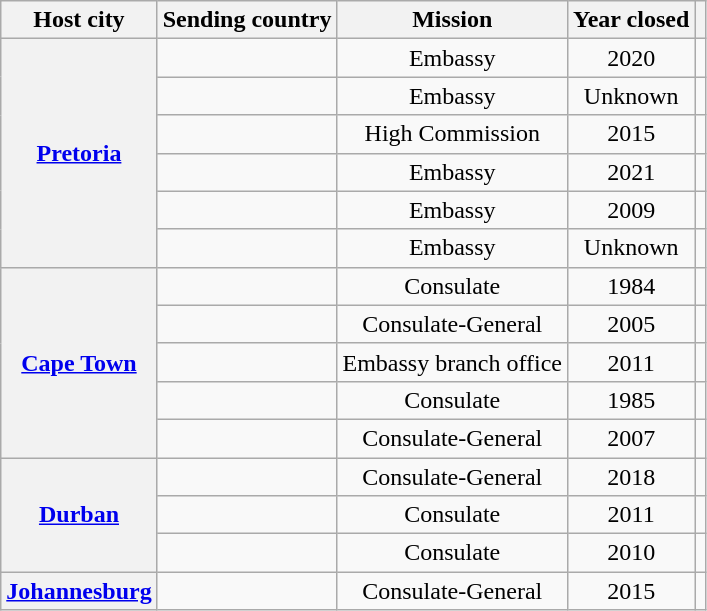<table class="wikitable plainrowheaders">
<tr>
<th scope="col">Host city</th>
<th scope="col">Sending country</th>
<th scope="col">Mission</th>
<th scope="col">Year closed</th>
<th scope="col"></th>
</tr>
<tr>
<th rowspan="6"><a href='#'>Pretoria</a></th>
<td></td>
<td style="text-align:center;">Embassy</td>
<td style="text-align:center;">2020</td>
<td style="text-align:center;"></td>
</tr>
<tr>
<td></td>
<td style="text-align:center;">Embassy</td>
<td style="text-align:center;">Unknown</td>
<td style="text-align:center;"></td>
</tr>
<tr>
<td></td>
<td style="text-align:center;">High Commission</td>
<td style="text-align:center;">2015</td>
<td style="text-align:center;"></td>
</tr>
<tr>
<td></td>
<td style="text-align:center;">Embassy</td>
<td style="text-align:center;">2021</td>
<td style="text-align:center;"></td>
</tr>
<tr>
<td></td>
<td style="text-align:center;">Embassy</td>
<td style="text-align:center;">2009</td>
<td style="text-align:center;"></td>
</tr>
<tr>
<td></td>
<td style="text-align:center;">Embassy</td>
<td style="text-align:center;">Unknown</td>
<td style="text-align:center;"></td>
</tr>
<tr>
<th rowspan="5"><a href='#'>Cape Town</a></th>
<td></td>
<td style="text-align:center;">Consulate</td>
<td style="text-align:center;">1984</td>
<td style="text-align:center;"></td>
</tr>
<tr>
<td></td>
<td style="text-align:center;">Consulate-General</td>
<td style="text-align:center;">2005</td>
<td style="text-align:center;"></td>
</tr>
<tr>
<td></td>
<td style="text-align:center;">Embassy branch office</td>
<td style="text-align:center;">2011</td>
<td style="text-align:center;"></td>
</tr>
<tr>
<td></td>
<td style="text-align:center;">Consulate</td>
<td style="text-align:center;">1985</td>
<td style="text-align:center;"></td>
</tr>
<tr>
<td></td>
<td style="text-align:center;">Consulate-General</td>
<td style="text-align:center;">2007</td>
<td style="text-align:center;"></td>
</tr>
<tr>
<th rowspan="3"><a href='#'>Durban</a></th>
<td></td>
<td style="text-align:center;">Consulate-General</td>
<td style="text-align:center;">2018</td>
<td style="text-align:center;"></td>
</tr>
<tr>
<td></td>
<td style="text-align:center;">Consulate</td>
<td style="text-align:center;">2011</td>
<td style="text-align:center;"></td>
</tr>
<tr>
<td></td>
<td style="text-align:center;">Consulate</td>
<td style="text-align:center;">2010</td>
<td style="text-align:center;"></td>
</tr>
<tr>
<th><a href='#'>Johannesburg</a></th>
<td></td>
<td style="text-align:center;">Consulate-General</td>
<td style="text-align:center;">2015</td>
<td style="text-align:center;"></td>
</tr>
</table>
